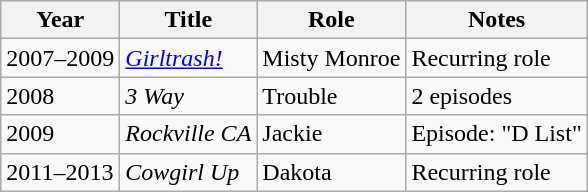<table class="wikitable sortable">
<tr>
<th>Year</th>
<th>Title</th>
<th>Role</th>
<th class="unsortable">Notes</th>
</tr>
<tr>
<td>2007–2009</td>
<td><em><a href='#'>Girltrash!</a></em></td>
<td>Misty Monroe</td>
<td>Recurring role</td>
</tr>
<tr>
<td>2008</td>
<td><em>3 Way</em></td>
<td>Trouble</td>
<td>2 episodes</td>
</tr>
<tr>
<td>2009</td>
<td><em>Rockville CA</em></td>
<td>Jackie</td>
<td>Episode: "D List"</td>
</tr>
<tr>
<td>2011–2013</td>
<td><em>Cowgirl Up</em></td>
<td>Dakota</td>
<td>Recurring role</td>
</tr>
</table>
